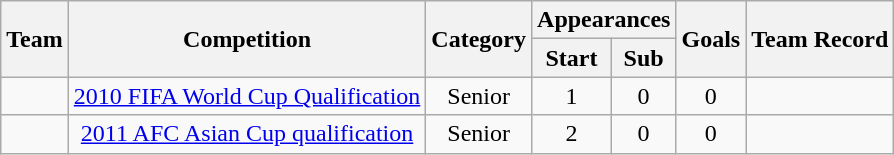<table class="wikitable" style="text-align: center;">
<tr>
<th rowspan="2">Team</th>
<th rowspan="2">Competition</th>
<th rowspan="2">Category</th>
<th colspan="2">Appearances</th>
<th rowspan="2">Goals</th>
<th rowspan="2">Team Record</th>
</tr>
<tr>
<th>Start</th>
<th>Sub</th>
</tr>
<tr>
<td align="left"></td>
<td><a href='#'>2010 FIFA World Cup Qualification</a></td>
<td>Senior</td>
<td>1</td>
<td>0</td>
<td>0</td>
<td></td>
</tr>
<tr>
<td align="left"></td>
<td><a href='#'>2011 AFC Asian Cup qualification</a></td>
<td>Senior</td>
<td>2</td>
<td>0</td>
<td>0</td>
<td></td>
</tr>
</table>
